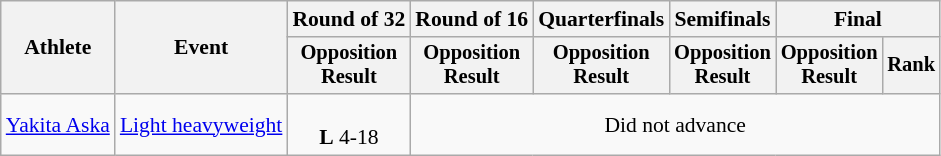<table class="wikitable" style="font-size:90%">
<tr>
<th rowspan="2">Athlete</th>
<th rowspan="2">Event</th>
<th>Round of 32</th>
<th>Round of 16</th>
<th>Quarterfinals</th>
<th>Semifinals</th>
<th colspan=2>Final</th>
</tr>
<tr style="font-size:95%">
<th>Opposition<br>Result</th>
<th>Opposition<br>Result</th>
<th>Opposition<br>Result</th>
<th>Opposition<br>Result</th>
<th>Opposition<br>Result</th>
<th>Rank</th>
</tr>
<tr align=center>
<td align=left><a href='#'>Yakita Aska</a></td>
<td align=left><a href='#'>Light heavyweight</a></td>
<td><br> <strong>L</strong> 4-18</td>
<td colspan=5>Did not advance</td>
</tr>
</table>
